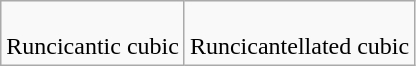<table class=wikitable>
<tr align=center>
<td><br>Runcicantic cubic<br></td>
<td><br>Runcicantellated cubic<br></td>
</tr>
</table>
